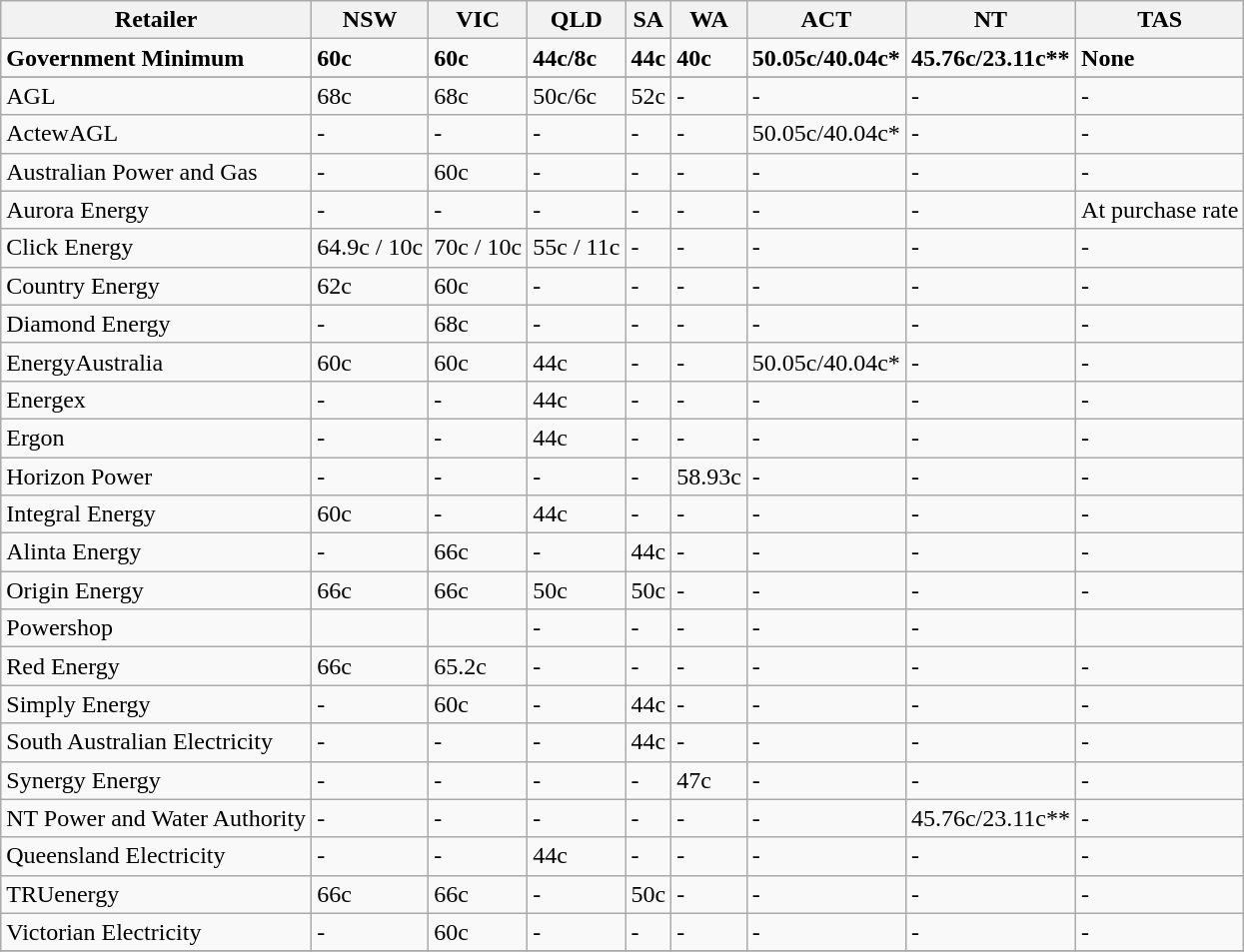<table class="wikitable">
<tr>
<th>Retailer</th>
<th>NSW</th>
<th>VIC</th>
<th>QLD</th>
<th>SA</th>
<th>WA</th>
<th>ACT</th>
<th>NT</th>
<th>TAS</th>
</tr>
<tr>
<td><strong>Government Minimum</strong></td>
<td><strong>60c</strong></td>
<td><strong>60c</strong></td>
<td><strong>44c/8c</strong></td>
<td><strong>44c</strong></td>
<td><strong>40c</strong></td>
<td><strong>50.05c/40.04c*</strong></td>
<td><strong>45.76c/23.11c**</strong></td>
<td><strong>None</strong></td>
</tr>
<tr>
</tr>
<tr>
<td>AGL</td>
<td>68c</td>
<td>68c</td>
<td>50c/6c</td>
<td>52c</td>
<td>-</td>
<td>-</td>
<td>-</td>
<td>-</td>
</tr>
<tr>
<td>ActewAGL</td>
<td>-</td>
<td>-</td>
<td>-</td>
<td>-</td>
<td>-</td>
<td>50.05c/40.04c*</td>
<td>-</td>
<td>-</td>
</tr>
<tr>
<td>Australian Power and Gas</td>
<td>-</td>
<td>60c</td>
<td>-</td>
<td>-</td>
<td>-</td>
<td>-</td>
<td>-</td>
<td>-</td>
</tr>
<tr>
<td>Aurora Energy</td>
<td>-</td>
<td>-</td>
<td>-</td>
<td>-</td>
<td>-</td>
<td>-</td>
<td>-</td>
<td>At purchase rate</td>
</tr>
<tr>
<td>Click Energy</td>
<td>64.9c / 10c</td>
<td>70c / 10c</td>
<td>55c / 11c</td>
<td>-</td>
<td>-</td>
<td>-</td>
<td>-</td>
<td>-</td>
</tr>
<tr>
<td>Country Energy</td>
<td>62c</td>
<td>60c</td>
<td>-</td>
<td>-</td>
<td>-</td>
<td>-</td>
<td>-</td>
<td>-</td>
</tr>
<tr>
<td>Diamond Energy</td>
<td>-</td>
<td>68c</td>
<td>-</td>
<td>-</td>
<td>-</td>
<td>-</td>
<td>-</td>
<td>-</td>
</tr>
<tr>
<td>EnergyAustralia</td>
<td>60c</td>
<td>60c</td>
<td>44c</td>
<td>-</td>
<td>-</td>
<td>50.05c/40.04c*</td>
<td>-</td>
<td>-</td>
</tr>
<tr>
<td>Energex</td>
<td>-</td>
<td>-</td>
<td>44c</td>
<td>-</td>
<td>-</td>
<td>-</td>
<td>-</td>
<td>-</td>
</tr>
<tr>
<td>Ergon</td>
<td>-</td>
<td>-</td>
<td>44c</td>
<td>-</td>
<td>-</td>
<td>-</td>
<td>-</td>
<td>-</td>
</tr>
<tr>
<td>Horizon Power</td>
<td>-</td>
<td>-</td>
<td>-</td>
<td>-</td>
<td>58.93c</td>
<td>-</td>
<td>-</td>
<td>-</td>
</tr>
<tr>
<td>Integral Energy</td>
<td>60c</td>
<td>-</td>
<td>44c</td>
<td>-</td>
<td>-</td>
<td>-</td>
<td>-</td>
<td>-</td>
</tr>
<tr>
<td>Alinta Energy</td>
<td>-</td>
<td>66c</td>
<td>-</td>
<td>44c</td>
<td>-</td>
<td>-</td>
<td>-</td>
<td>-</td>
</tr>
<tr>
<td>Origin Energy</td>
<td>66c</td>
<td>66c</td>
<td>50c</td>
<td>50c</td>
<td>-</td>
<td>-</td>
<td>-</td>
<td>-</td>
</tr>
<tr>
<td>Powershop</td>
<td></td>
<td></td>
<td>-</td>
<td>-</td>
<td>-</td>
<td>-</td>
<td>-</td>
</tr>
<tr>
<td>Red Energy</td>
<td>66c</td>
<td>65.2c</td>
<td>-</td>
<td>-</td>
<td>-</td>
<td>-</td>
<td>-</td>
<td>-</td>
</tr>
<tr>
<td>Simply Energy</td>
<td>-</td>
<td>60c</td>
<td>-</td>
<td>44c</td>
<td>-</td>
<td>-</td>
<td>-</td>
<td>-</td>
</tr>
<tr>
<td>South Australian Electricity</td>
<td>-</td>
<td>-</td>
<td>-</td>
<td>44c</td>
<td>-</td>
<td>-</td>
<td>-</td>
<td>-</td>
</tr>
<tr>
<td>Synergy Energy</td>
<td>-</td>
<td>-</td>
<td>-</td>
<td>-</td>
<td>47c</td>
<td>-</td>
<td>-</td>
<td>-</td>
</tr>
<tr>
<td>NT Power and Water Authority</td>
<td>-</td>
<td>-</td>
<td>-</td>
<td>-</td>
<td>-</td>
<td>-</td>
<td>45.76c/23.11c**</td>
<td>-</td>
</tr>
<tr>
<td>Queensland Electricity</td>
<td>-</td>
<td>-</td>
<td>44c</td>
<td>-</td>
<td>-</td>
<td>-</td>
<td>-</td>
<td>-</td>
</tr>
<tr>
<td>TRUenergy</td>
<td>66c</td>
<td>66c</td>
<td>-</td>
<td>50c</td>
<td>-</td>
<td>-</td>
<td>-</td>
<td>-</td>
</tr>
<tr>
<td>Victorian Electricity</td>
<td>-</td>
<td>60c</td>
<td>-</td>
<td>-</td>
<td>-</td>
<td>-</td>
<td>-</td>
<td>-</td>
</tr>
<tr>
</tr>
</table>
